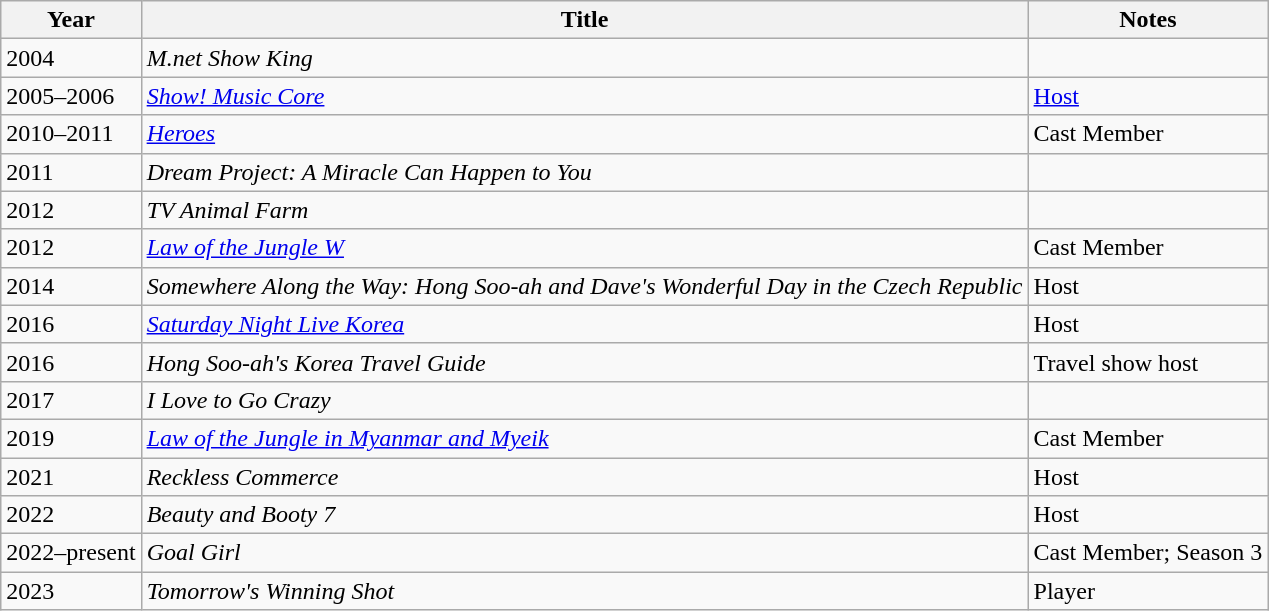<table class="wikitable">
<tr>
<th>Year</th>
<th>Title</th>
<th>Notes</th>
</tr>
<tr>
<td>2004</td>
<td><em>M.net Show King</em></td>
<td></td>
</tr>
<tr>
<td>2005–2006</td>
<td><em><a href='#'>Show! Music Core</a></em></td>
<td><a href='#'>Host</a></td>
</tr>
<tr>
<td>2010–2011</td>
<td><em><a href='#'>Heroes</a></em></td>
<td>Cast Member</td>
</tr>
<tr>
<td>2011</td>
<td><em>Dream Project: A Miracle Can Happen to You</em></td>
<td></td>
</tr>
<tr>
<td>2012</td>
<td><em>TV Animal Farm</em></td>
<td></td>
</tr>
<tr>
<td>2012</td>
<td><em><a href='#'>Law of the Jungle W</a></em></td>
<td>Cast Member</td>
</tr>
<tr>
<td>2014</td>
<td><em>Somewhere Along the Way: Hong Soo-ah and Dave's Wonderful Day in the Czech Republic</em></td>
<td>Host</td>
</tr>
<tr>
<td>2016</td>
<td><em><a href='#'>Saturday Night Live Korea</a></em></td>
<td>Host</td>
</tr>
<tr>
<td>2016</td>
<td><em>Hong Soo-ah's Korea Travel Guide</em></td>
<td>Travel show host</td>
</tr>
<tr>
<td>2017</td>
<td><em>I Love to Go Crazy</em></td>
<td></td>
</tr>
<tr>
<td>2019</td>
<td><em><a href='#'>Law of the Jungle in Myanmar and Myeik</a></em></td>
<td>Cast Member</td>
</tr>
<tr>
<td>2021</td>
<td><em>Reckless Commerce</em></td>
<td>Host</td>
</tr>
<tr>
<td>2022</td>
<td><em>Beauty and Booty 7</em></td>
<td>Host</td>
</tr>
<tr>
<td>2022–present</td>
<td><em>Goal Girl</em></td>
<td>Cast Member; Season 3</td>
</tr>
<tr>
<td>2023</td>
<td><em>Tomorrow's Winning Shot</em></td>
<td>Player</td>
</tr>
</table>
